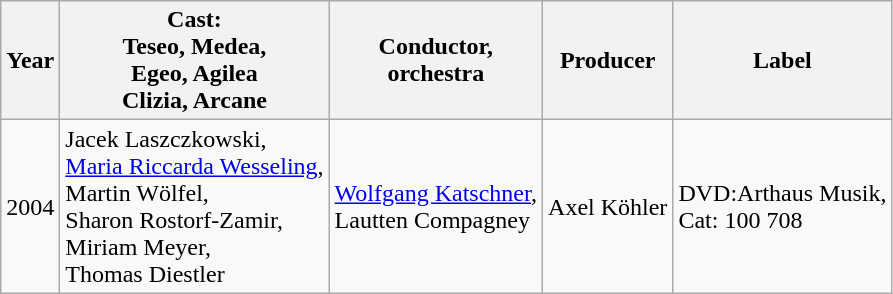<table class="wikitable">
<tr>
<th>Year</th>
<th>Cast:<br>Teseo, Medea,<br>Egeo, Agilea<br>Clizia, Arcane</th>
<th>Conductor,<br>orchestra</th>
<th>Producer</th>
<th>Label</th>
</tr>
<tr>
<td>2004</td>
<td>Jacek Laszczkowski,<br><a href='#'>Maria Riccarda Wesseling</a>,<br>Martin Wölfel,<br>Sharon Rostorf-Zamir,<br>Miriam Meyer,<br>Thomas Diestler</td>
<td><a href='#'>Wolfgang Katschner</a>,<br>Lautten Compagney</td>
<td>Axel Köhler</td>
<td>DVD:Arthaus Musik,<br>Cat: 100 708</td>
</tr>
</table>
